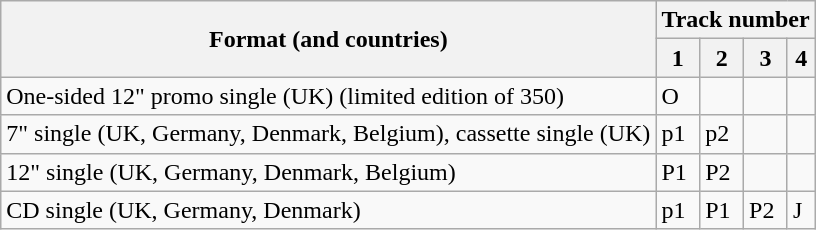<table class="wikitable">
<tr>
<th style="text-align:center;" rowspan="2">Format (and countries)</th>
<th colspan=4>Track number</th>
</tr>
<tr>
<th>1</th>
<th>2</th>
<th>3</th>
<th>4</th>
</tr>
<tr>
<td style="text-align:left;">One-sided 12" promo single (UK) (limited edition of 350)</td>
<td>O</td>
<td></td>
<td></td>
<td></td>
</tr>
<tr>
<td style="text-align:left;">7" single (UK, Germany, Denmark, Belgium), cassette single (UK)</td>
<td>p1</td>
<td>p2</td>
<td></td>
<td></td>
</tr>
<tr>
<td style="text-align:left;">12" single (UK, Germany, Denmark, Belgium)</td>
<td>P1</td>
<td>P2</td>
<td></td>
<td></td>
</tr>
<tr>
<td style="text-align:left;">CD single (UK, Germany, Denmark)</td>
<td>p1</td>
<td>P1</td>
<td>P2</td>
<td>J</td>
</tr>
</table>
